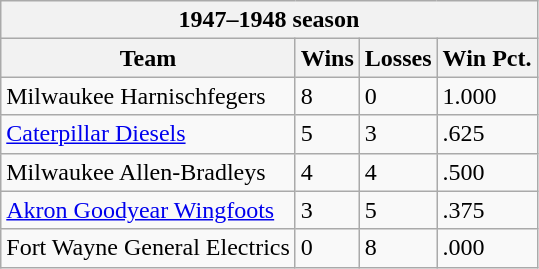<table class="wikitable">
<tr>
<th colspan="4">1947–1948 season</th>
</tr>
<tr>
<th>Team</th>
<th>Wins</th>
<th>Losses</th>
<th>Win Pct.</th>
</tr>
<tr>
<td>Milwaukee Harnischfegers</td>
<td>8</td>
<td>0</td>
<td>1.000</td>
</tr>
<tr>
<td><a href='#'>Caterpillar Diesels</a></td>
<td>5</td>
<td>3</td>
<td>.625</td>
</tr>
<tr>
<td>Milwaukee Allen-Bradleys</td>
<td>4</td>
<td>4</td>
<td>.500</td>
</tr>
<tr>
<td><a href='#'>Akron Goodyear Wingfoots</a></td>
<td>3</td>
<td>5</td>
<td>.375</td>
</tr>
<tr>
<td>Fort Wayne General Electrics</td>
<td>0</td>
<td>8</td>
<td>.000</td>
</tr>
</table>
